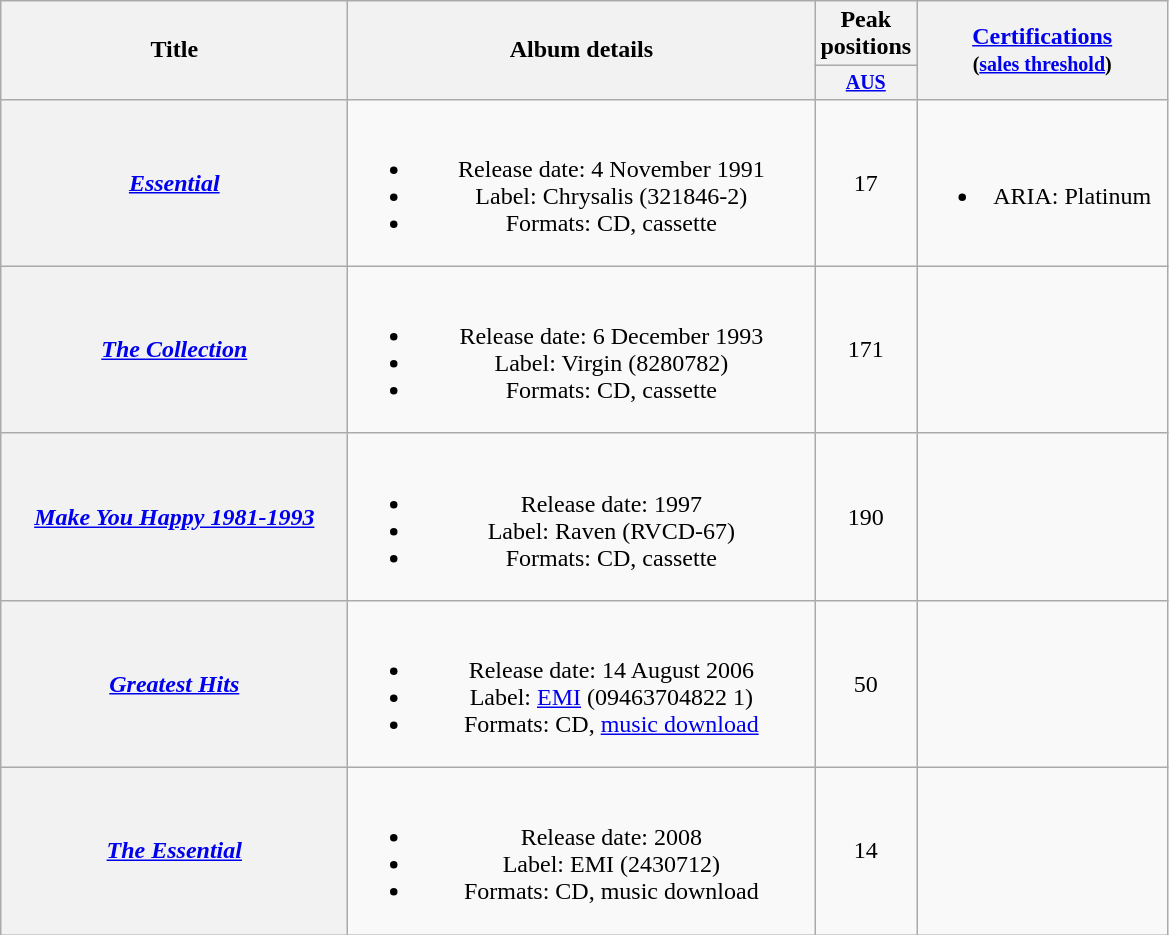<table class="wikitable plainrowheaders" style="text-align:center;">
<tr>
<th rowspan="2" style="width:14em;">Title</th>
<th rowspan="2" style="width:19em;">Album details</th>
<th colspan="1">Peak positions</th>
<th rowspan="2" style="width:10em;"><a href='#'>Certifications</a><br><small>(<a href='#'>sales threshold</a>)</small></th>
</tr>
<tr style="font-size:smaller;">
<th width="35"><a href='#'>AUS</a><br></th>
</tr>
<tr>
<th scope="row"><em><a href='#'>Essential</a></em></th>
<td><br><ul><li>Release date: 4 November 1991</li><li>Label: Chrysalis (321846-2)</li><li>Formats: CD, cassette</li></ul></td>
<td>17</td>
<td><br><ul><li>ARIA: Platinum</li></ul></td>
</tr>
<tr>
<th scope="row"><em><a href='#'>The Collection</a></em></th>
<td><br><ul><li>Release date: 6 December 1993</li><li>Label: Virgin (8280782)</li><li>Formats: CD, cassette</li></ul></td>
<td>171</td>
<td></td>
</tr>
<tr>
<th scope="row"><em><a href='#'>Make You Happy 1981-1993</a></em></th>
<td><br><ul><li>Release date: 1997</li><li>Label: Raven (RVCD-67)</li><li>Formats: CD, cassette</li></ul></td>
<td>190</td>
<td></td>
</tr>
<tr>
<th scope="row"><em><a href='#'>Greatest Hits</a></em></th>
<td><br><ul><li>Release date: 14 August 2006</li><li>Label: <a href='#'>EMI</a> (09463704822 1)</li><li>Formats: CD, <a href='#'>music download</a></li></ul></td>
<td>50</td>
<td></td>
</tr>
<tr>
<th scope="row"><em><a href='#'>The Essential</a></em></th>
<td><br><ul><li>Release date: 2008</li><li>Label: EMI (2430712)</li><li>Formats: CD, music download</li></ul></td>
<td>14</td>
<td></td>
</tr>
</table>
